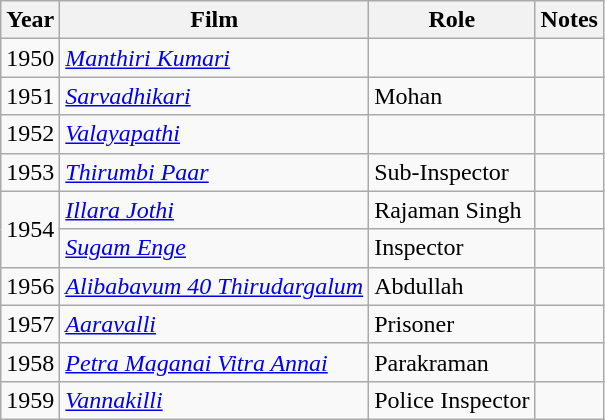<table class="wikitable sortable">
<tr>
<th>Year</th>
<th>Film</th>
<th>Role</th>
<th>Notes</th>
</tr>
<tr>
<td>1950</td>
<td><em><a href='#'>Manthiri Kumari</a></em></td>
<td></td>
<td></td>
</tr>
<tr>
<td>1951</td>
<td><em><a href='#'>Sarvadhikari</a></em></td>
<td>Mohan</td>
<td></td>
</tr>
<tr>
<td>1952</td>
<td><a href='#'><em>Valayapathi</em></a></td>
<td></td>
<td></td>
</tr>
<tr>
<td>1953</td>
<td><em><a href='#'>Thirumbi Paar</a></em></td>
<td>Sub-Inspector</td>
<td></td>
</tr>
<tr>
<td rowspan="2">1954</td>
<td><em><a href='#'>Illara Jothi</a></em></td>
<td>Rajaman Singh</td>
<td></td>
</tr>
<tr>
<td><em><a href='#'>Sugam Enge</a></em></td>
<td>Inspector</td>
<td></td>
</tr>
<tr>
<td>1956</td>
<td><em><a href='#'>Alibabavum 40 Thirudargalum</a></em></td>
<td>Abdullah</td>
<td></td>
</tr>
<tr>
<td>1957</td>
<td><em><a href='#'>Aaravalli</a></em></td>
<td>Prisoner</td>
<td></td>
</tr>
<tr>
<td>1958</td>
<td><em><a href='#'>Petra Maganai Vitra Annai</a></em></td>
<td>Parakraman</td>
<td></td>
</tr>
<tr>
<td>1959</td>
<td><a href='#'><em>Vannakilli</em></a></td>
<td>Police Inspector</td>
<td></td>
</tr>
</table>
